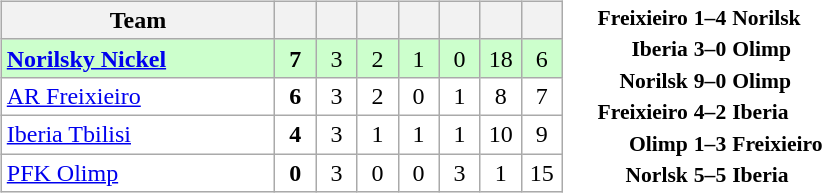<table>
<tr>
<td><br><table class="wikitable" style="text-align: center;">
<tr>
<th width="175">Team</th>
<th width="20"></th>
<th width="20"></th>
<th width="20"></th>
<th width="20"></th>
<th width="20"></th>
<th width="20"></th>
<th width="20"></th>
</tr>
<tr bgcolor="#ccffcc">
<td align="left"> <strong><a href='#'>Norilsky Nickel</a></strong></td>
<td><strong>7</strong></td>
<td>3</td>
<td>2</td>
<td>1</td>
<td>0</td>
<td>18</td>
<td>6</td>
</tr>
<tr bgcolor=ffffff>
<td align="left"> <a href='#'>AR Freixieiro</a></td>
<td><strong>6</strong></td>
<td>3</td>
<td>2</td>
<td>0</td>
<td>1</td>
<td>8</td>
<td>7</td>
</tr>
<tr bgcolor=ffffff>
<td align="left"> <a href='#'>Iberia Tbilisi</a></td>
<td><strong>4</strong></td>
<td>3</td>
<td>1</td>
<td>1</td>
<td>1</td>
<td>10</td>
<td>9</td>
</tr>
<tr bgcolor=ffffff>
<td align="left"> <a href='#'>PFK Olimp</a></td>
<td><strong>0</strong></td>
<td>3</td>
<td>0</td>
<td>0</td>
<td>3</td>
<td>1</td>
<td>15</td>
</tr>
</table>
</td>
<td><br><table style="font-size:90%; margin: 0 auto;">
<tr>
<td align="right"><strong>Freixieiro</strong></td>
<td align="center"><strong>1–4</strong></td>
<td><strong>Norilsk</strong></td>
</tr>
<tr>
<td align="right"><strong>Iberia</strong></td>
<td align="center"><strong>3–0</strong></td>
<td><strong>Olimp</strong></td>
</tr>
<tr>
<td align="right"><strong>Norilsk</strong></td>
<td align="center"><strong>9–0</strong></td>
<td><strong>Olimp</strong></td>
</tr>
<tr>
<td align="right"><strong>Freixieiro</strong></td>
<td align="center"><strong>4–2</strong></td>
<td><strong>Iberia</strong></td>
</tr>
<tr>
<td align="right"><strong>Olimp</strong></td>
<td align="center"><strong>1–3</strong></td>
<td><strong>Freixieiro</strong></td>
</tr>
<tr>
<td align="right"><strong>Norlsk</strong></td>
<td align="center"><strong>5–5</strong></td>
<td><strong>Iberia</strong></td>
</tr>
</table>
</td>
</tr>
</table>
